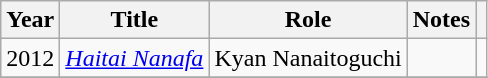<table class="wikitable">
<tr>
<th>Year</th>
<th>Title</th>
<th>Role</th>
<th class="unsortable">Notes</th>
<th class="unsortable"></th>
</tr>
<tr>
<td>2012</td>
<td><em><a href='#'>Haitai Nanafa</a></em></td>
<td>Kyan Nanaitoguchi</td>
<td></td>
<td></td>
</tr>
<tr>
</tr>
</table>
